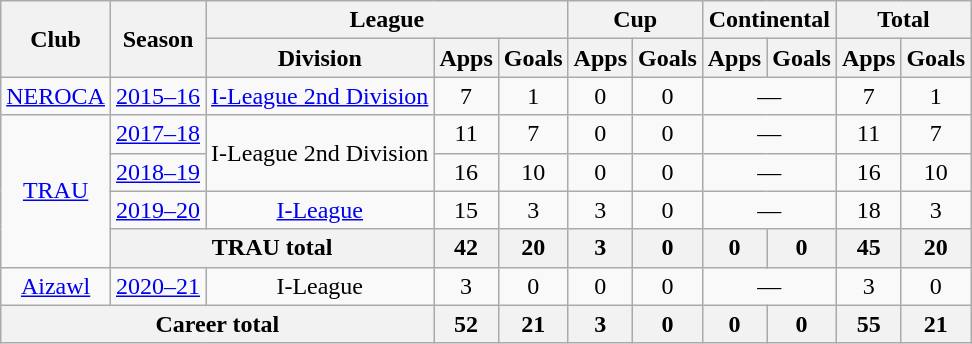<table class="wikitable" style="text-align: center;">
<tr>
<th rowspan="2">Club</th>
<th rowspan="2">Season</th>
<th colspan="3">League</th>
<th colspan="2">Cup</th>
<th colspan="2">Continental</th>
<th colspan="2">Total</th>
</tr>
<tr>
<th>Division</th>
<th>Apps</th>
<th>Goals</th>
<th>Apps</th>
<th>Goals</th>
<th>Apps</th>
<th>Goals</th>
<th>Apps</th>
<th>Goals</th>
</tr>
<tr>
<td rowspan="1"><a href='#'>NEROCA</a></td>
<td><a href='#'>2015–16</a></td>
<td rowspan="1"><a href='#'>I-League 2nd Division</a></td>
<td>7</td>
<td>1</td>
<td>0</td>
<td>0</td>
<td colspan="2">—</td>
<td>7</td>
<td>1</td>
</tr>
<tr>
<td rowspan="4"><a href='#'>TRAU</a></td>
<td><a href='#'>2017–18</a></td>
<td rowspan="2">I-League 2nd Division</td>
<td>11</td>
<td>7</td>
<td>0</td>
<td>0</td>
<td colspan="2">—</td>
<td>11</td>
<td>7</td>
</tr>
<tr>
<td><a href='#'>2018–19</a></td>
<td>16</td>
<td>10</td>
<td>0</td>
<td>0</td>
<td colspan="2">—</td>
<td>16</td>
<td>10</td>
</tr>
<tr>
<td><a href='#'>2019–20</a></td>
<td rowspan="1"><a href='#'>I-League</a></td>
<td>15</td>
<td>3</td>
<td>3</td>
<td>0</td>
<td colspan="2">—</td>
<td>18</td>
<td>3</td>
</tr>
<tr>
<th colspan="2">TRAU total</th>
<th>42</th>
<th>20</th>
<th>3</th>
<th>0</th>
<th>0</th>
<th>0</th>
<th>45</th>
<th>20</th>
</tr>
<tr>
<td rowspan="1"><a href='#'>Aizawl</a></td>
<td><a href='#'>2020–21</a></td>
<td rowspan="1">I-League</td>
<td>3</td>
<td>0</td>
<td>0</td>
<td>0</td>
<td colspan="2">—</td>
<td>3</td>
<td>0</td>
</tr>
<tr>
<th colspan="3">Career total</th>
<th>52</th>
<th>21</th>
<th>3</th>
<th>0</th>
<th>0</th>
<th>0</th>
<th>55</th>
<th>21</th>
</tr>
</table>
